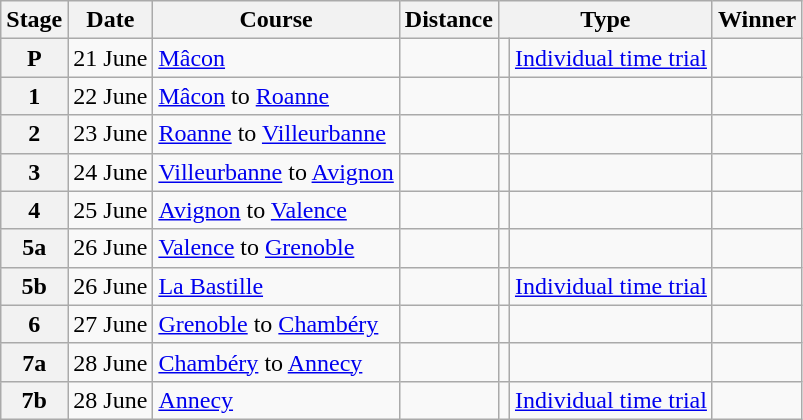<table class="wikitable">
<tr>
<th>Stage</th>
<th>Date</th>
<th>Course</th>
<th>Distance</th>
<th scope="col" colspan="2">Type</th>
<th>Winner</th>
</tr>
<tr>
<th scope="row" style="text-align:center;">P</th>
<td style="text-align:center;">21 June</td>
<td><a href='#'>Mâcon</a></td>
<td style="text-align:center;"></td>
<td></td>
<td><a href='#'>Individual time trial</a></td>
<td></td>
</tr>
<tr>
<th scope="row" style="text-align:center;">1</th>
<td style="text-align:center;">22 June</td>
<td><a href='#'>Mâcon</a> to <a href='#'>Roanne</a></td>
<td style="text-align:center;"></td>
<td></td>
<td></td>
<td></td>
</tr>
<tr>
<th scope="row" style="text-align:center;">2</th>
<td style="text-align:center;">23 June</td>
<td><a href='#'>Roanne</a> to <a href='#'>Villeurbanne</a></td>
<td style="text-align:center;"></td>
<td></td>
<td></td>
<td></td>
</tr>
<tr>
<th scope="row" style="text-align:center;">3</th>
<td style="text-align:center;">24 June</td>
<td><a href='#'>Villeurbanne</a> to <a href='#'>Avignon</a></td>
<td style="text-align:center;"></td>
<td></td>
<td></td>
<td></td>
</tr>
<tr>
<th scope="row" style="text-align:center;">4</th>
<td style="text-align:center;">25 June</td>
<td><a href='#'>Avignon</a> to <a href='#'>Valence</a></td>
<td style="text-align:center;"></td>
<td></td>
<td></td>
<td></td>
</tr>
<tr>
<th scope="row" style="text-align:center;">5a</th>
<td style="text-align:center;">26 June</td>
<td><a href='#'>Valence</a> to <a href='#'>Grenoble</a></td>
<td style="text-align:center;"></td>
<td></td>
<td></td>
<td></td>
</tr>
<tr>
<th scope="row" style="text-align:center;">5b</th>
<td style="text-align:center;">26 June</td>
<td><a href='#'>La Bastille</a></td>
<td style="text-align:center;"></td>
<td></td>
<td><a href='#'>Individual time trial</a></td>
<td></td>
</tr>
<tr>
<th scope="row" style="text-align:center;">6</th>
<td style="text-align:center;">27 June</td>
<td><a href='#'>Grenoble</a> to <a href='#'>Chambéry</a></td>
<td style="text-align:center;"></td>
<td></td>
<td></td>
<td></td>
</tr>
<tr>
<th scope="row" style="text-align:center;">7a</th>
<td style="text-align:center;">28 June</td>
<td><a href='#'>Chambéry</a> to <a href='#'>Annecy</a></td>
<td style="text-align:center;"></td>
<td></td>
<td></td>
<td></td>
</tr>
<tr>
<th scope="row" style="text-align:center;">7b</th>
<td style="text-align:center;">28 June</td>
<td><a href='#'>Annecy</a></td>
<td style="text-align:center;"></td>
<td></td>
<td><a href='#'>Individual time trial</a></td>
<td></td>
</tr>
</table>
